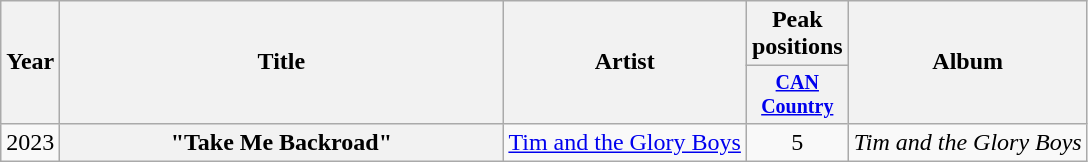<table class="wikitable plainrowheaders" style="text-align:center;">
<tr>
<th scope="col" rowspan="2">Year</th>
<th scope="col" rowspan="2" style="width:18em;">Title</th>
<th scope="col" rowspan="2">Artist</th>
<th scope="col">Peak positions</th>
<th scope="col" rowspan="2">Album</th>
</tr>
<tr style="font-size:smaller;">
<th scope="col" width="4em;"><a href='#'>CAN Country</a><br></th>
</tr>
<tr>
<td>2023</td>
<th scope="row">"Take Me Backroad"</th>
<td><a href='#'>Tim and the Glory Boys</a></td>
<td>5</td>
<td><em>Tim and the Glory Boys</em></td>
</tr>
</table>
